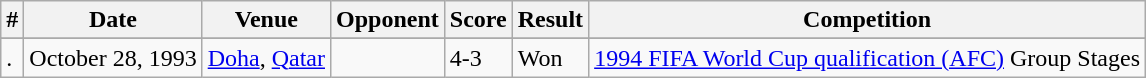<table class="wikitable">
<tr>
<th>#</th>
<th>Date</th>
<th>Venue</th>
<th>Opponent</th>
<th>Score</th>
<th>Result</th>
<th>Competition</th>
</tr>
<tr>
</tr>
<tr>
<td>.</td>
<td>October 28, 1993</td>
<td><a href='#'>Doha</a>, <a href='#'>Qatar</a></td>
<td></td>
<td>4-3</td>
<td>Won</td>
<td><a href='#'>1994 FIFA World Cup qualification (AFC)</a> Group Stages</td>
</tr>
</table>
